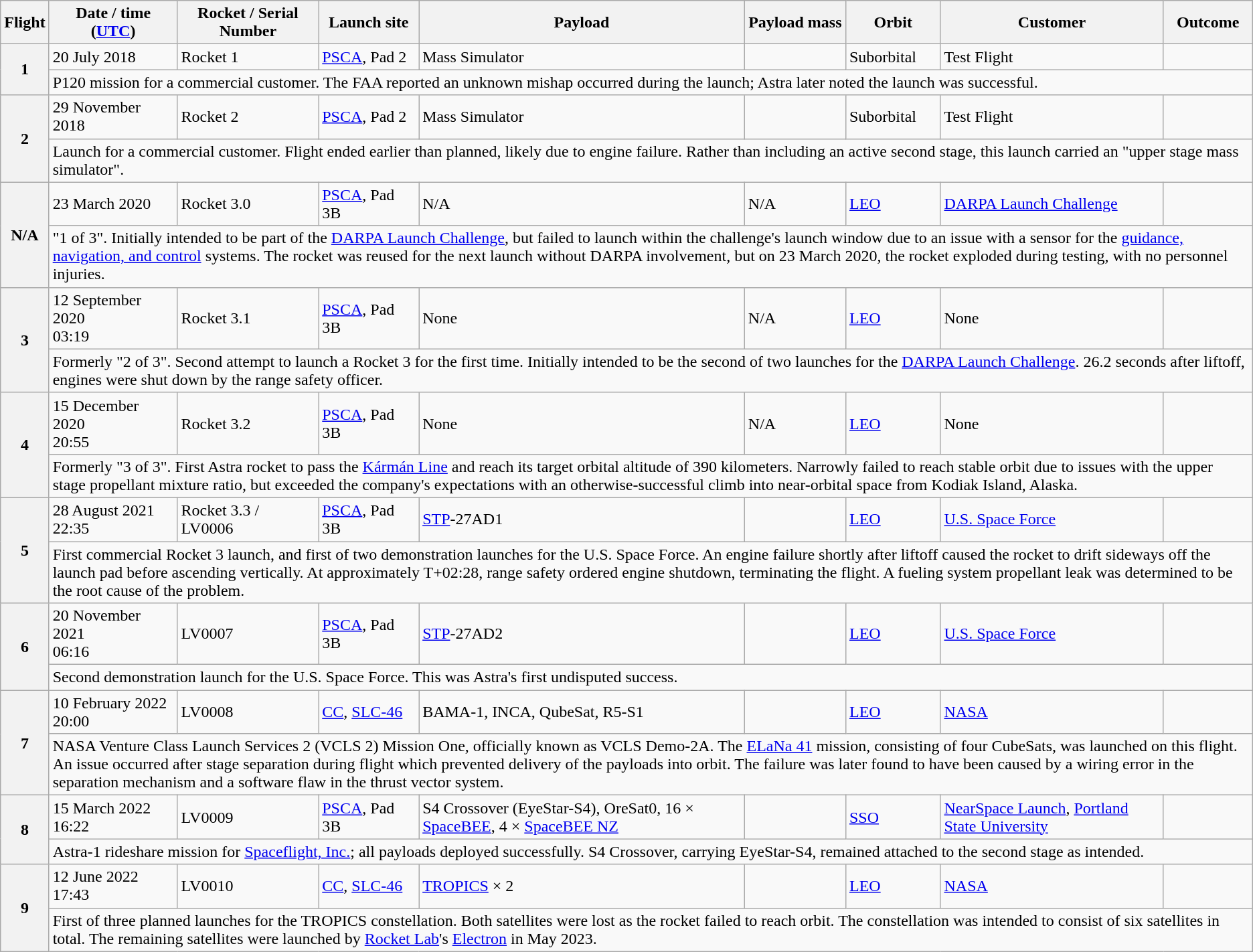<table class="wikitable">
<tr>
<th>Flight</th>
<th>Date / time (<a href='#'>UTC</a>)</th>
<th>Rocket / Serial Number</th>
<th>Launch site</th>
<th>Payload</th>
<th>Payload mass</th>
<th>Orbit</th>
<th>Customer</th>
<th>Outcome</th>
</tr>
<tr>
<th rowspan="2">1</th>
<td>20 July 2018</td>
<td>Rocket 1</td>
<td><a href='#'>PSCA</a>, Pad 2</td>
<td>Mass Simulator</td>
<td></td>
<td>Suborbital</td>
<td>Test Flight</td>
<td></td>
</tr>
<tr>
<td colspan="8">P120 mission for a commercial customer. The FAA reported an unknown mishap occurred during the launch; Astra later noted the launch was successful.</td>
</tr>
<tr>
<th rowspan="2">2</th>
<td>29 November 2018</td>
<td>Rocket 2</td>
<td><a href='#'>PSCA</a>, Pad 2</td>
<td>Mass Simulator</td>
<td></td>
<td>Suborbital</td>
<td>Test Flight</td>
<td></td>
</tr>
<tr>
<td colspan="8">Launch for a commercial customer. Flight ended earlier than planned, likely due to engine failure. Rather than including an active second stage, this launch carried an "upper stage mass simulator".</td>
</tr>
<tr>
<th rowspan="2">N/A</th>
<td>23 March 2020</td>
<td>Rocket 3.0</td>
<td><a href='#'>PSCA</a>, Pad 3B</td>
<td>N/A</td>
<td>N/A</td>
<td><a href='#'>LEO</a></td>
<td><a href='#'>DARPA Launch Challenge</a></td>
<td></td>
</tr>
<tr>
<td colspan="8">"1 of 3". Initially intended to be part of the <a href='#'>DARPA Launch Challenge</a>, but failed to launch within the challenge's launch window due to an issue with a sensor for the <a href='#'>guidance, navigation, and control</a> systems. The rocket was reused for the next launch without DARPA involvement, but on 23 March 2020, the rocket exploded during testing, with no personnel injuries.</td>
</tr>
<tr>
<th rowspan="2">3</th>
<td>12 September 2020<br>03:19</td>
<td>Rocket 3.1</td>
<td><a href='#'>PSCA</a>, Pad 3B</td>
<td>None</td>
<td>N/A</td>
<td><a href='#'>LEO</a></td>
<td>None</td>
<td></td>
</tr>
<tr>
<td colspan="8">Formerly "2 of 3". Second attempt to launch a Rocket 3 for the first time. Initially intended to be the second of two launches for the <a href='#'>DARPA Launch Challenge</a>. 26.2 seconds after liftoff, engines were shut down by the range safety officer.</td>
</tr>
<tr>
<th rowspan="2">4</th>
<td>15 December 2020<br>20:55</td>
<td>Rocket 3.2</td>
<td><a href='#'>PSCA</a>, Pad 3B</td>
<td>None</td>
<td>N/A</td>
<td><a href='#'>LEO</a></td>
<td>None</td>
<td></td>
</tr>
<tr>
<td colspan="8">Formerly "3 of 3". First Astra rocket to pass the <a href='#'>Kármán Line</a> and reach its target orbital altitude of 390 kilometers. Narrowly failed to reach stable orbit due to issues with the upper stage propellant mixture ratio, but exceeded the company's expectations with an otherwise-successful climb into near-orbital space from Kodiak Island, Alaska.</td>
</tr>
<tr>
<th rowspan="2">5</th>
<td>28 August 2021<br>22:35</td>
<td>Rocket 3.3 / LV0006</td>
<td><a href='#'>PSCA</a>, Pad 3B</td>
<td><a href='#'>STP</a>-27AD1</td>
<td></td>
<td><a href='#'>LEO</a></td>
<td><a href='#'>U.S. Space Force</a></td>
<td></td>
</tr>
<tr>
<td colspan="8">First commercial Rocket 3 launch, and first of two demonstration launches for the U.S. Space Force. An engine failure shortly after liftoff caused the rocket to drift sideways off the launch pad before ascending vertically. At approximately T+02:28, range safety ordered engine shutdown, terminating the flight. A fueling system propellant leak was determined to be the root cause of the problem.</td>
</tr>
<tr>
<th rowspan="2">6</th>
<td>20 November 2021<br>06:16</td>
<td>LV0007</td>
<td><a href='#'>PSCA</a>, Pad 3B</td>
<td><a href='#'>STP</a>-27AD2</td>
<td></td>
<td><a href='#'>LEO</a></td>
<td><a href='#'>U.S. Space Force</a></td>
<td></td>
</tr>
<tr>
<td colspan="8">Second demonstration launch for the U.S. Space Force. This was Astra's first undisputed success.</td>
</tr>
<tr>
<th rowspan="2">7</th>
<td>10 February 2022<br>20:00</td>
<td>LV0008</td>
<td><a href='#'>CC</a>, <a href='#'>SLC-46</a></td>
<td>BAMA-1, INCA, QubeSat, R5-S1</td>
<td></td>
<td><a href='#'>LEO</a></td>
<td><a href='#'>NASA</a></td>
<td></td>
</tr>
<tr>
<td colspan="8">NASA Venture Class Launch Services 2 (VCLS 2) Mission One, officially known as VCLS Demo-2A. The <a href='#'>ELaNa 41</a> mission, consisting of four CubeSats, was launched on this flight. An issue occurred after stage separation during flight which prevented delivery of the payloads into orbit. The failure was later found to have been caused by a wiring error in the separation mechanism and a software flaw in the thrust vector system.</td>
</tr>
<tr>
<th rowspan="2">8</th>
<td>15 March 2022<br>16:22</td>
<td>LV0009</td>
<td><a href='#'>PSCA</a>, Pad 3B</td>
<td>S4 Crossover (EyeStar-S4), OreSat0, 16 × <a href='#'>SpaceBEE</a>, 4 × <a href='#'>SpaceBEE NZ</a></td>
<td></td>
<td><a href='#'>SSO</a></td>
<td><a href='#'>NearSpace Launch</a>, <a href='#'>Portland State University</a></td>
<td></td>
</tr>
<tr>
<td colspan="8">Astra-1 rideshare mission for <a href='#'>Spaceflight, Inc.</a>; all payloads deployed successfully. S4 Crossover, carrying EyeStar-S4, remained attached to the second stage as intended.</td>
</tr>
<tr>
<th rowspan="2">9</th>
<td>12 June 2022<br>17:43</td>
<td>LV0010</td>
<td><a href='#'>CC</a>, <a href='#'>SLC-46</a></td>
<td><a href='#'>TROPICS</a> × 2</td>
<td></td>
<td><a href='#'>LEO</a></td>
<td><a href='#'>NASA</a></td>
<td></td>
</tr>
<tr>
<td colspan="8">First of three planned launches for the TROPICS constellation. Both satellites were lost as the rocket failed to reach orbit. The constellation was intended to consist of six satellites in total. The remaining satellites were launched by <a href='#'>Rocket Lab</a>'s <a href='#'>Electron</a> in May 2023.</td>
</tr>
</table>
